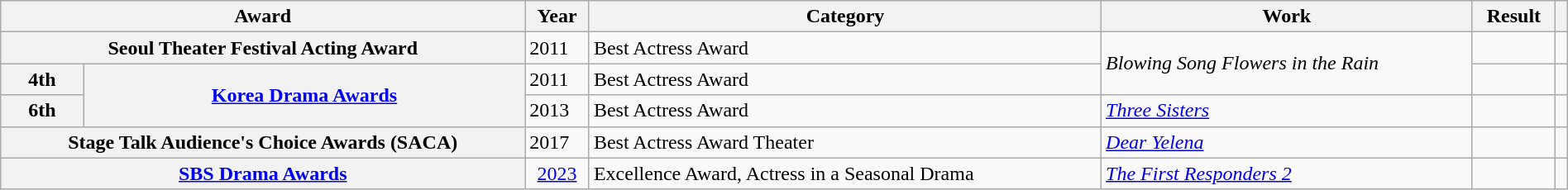<table class="wikitable sortable plainrowheaders" style="clear:none; font-size:100%; padding:0 auto; width:100%; margin:auto">
<tr>
<th scope="col" colspan= "2">Award</th>
<th scope="col">Year</th>
<th scope="col">Category</th>
<th scope="col">Work</th>
<th scope="col">Result</th>
<th scope="col" class="unsortable"></th>
</tr>
<tr>
<th scope="row" colspan= "2">Seoul Theater Festival Acting Award</th>
<td>2011</td>
<td>Best Actress Award</td>
<td rowspan=2><em>Blowing Song Flowers in the Rain</em></td>
<td></td>
<td></td>
</tr>
<tr>
<th scope="row">4th</th>
<th scope="row" rowspan= "2"><a href='#'>Korea Drama Awards</a></th>
<td>2011</td>
<td>Best Actress Award</td>
<td></td>
<td></td>
</tr>
<tr>
<th scope="row">6th</th>
<td>2013</td>
<td>Best Actress Award</td>
<td><em><a href='#'>Three Sisters</a></em></td>
<td></td>
<td></td>
</tr>
<tr>
<th scope="row" colspan="2">Stage Talk Audience's Choice Awards (SACA)</th>
<td>2017</td>
<td>Best Actress Award Theater</td>
<td><em><a href='#'>Dear Yelena</a></em></td>
<td></td>
<td></td>
</tr>
<tr>
<th scope="row" colspan="2"><a href='#'>SBS Drama Awards</a></th>
<td style="text-align:center"><a href='#'>2023</a></td>
<td>Excellence Award, Actress in a Seasonal Drama</td>
<td><em><a href='#'>The First Responders 2</a></em></td>
<td></td>
<td style="text-align:center"></td>
</tr>
</table>
